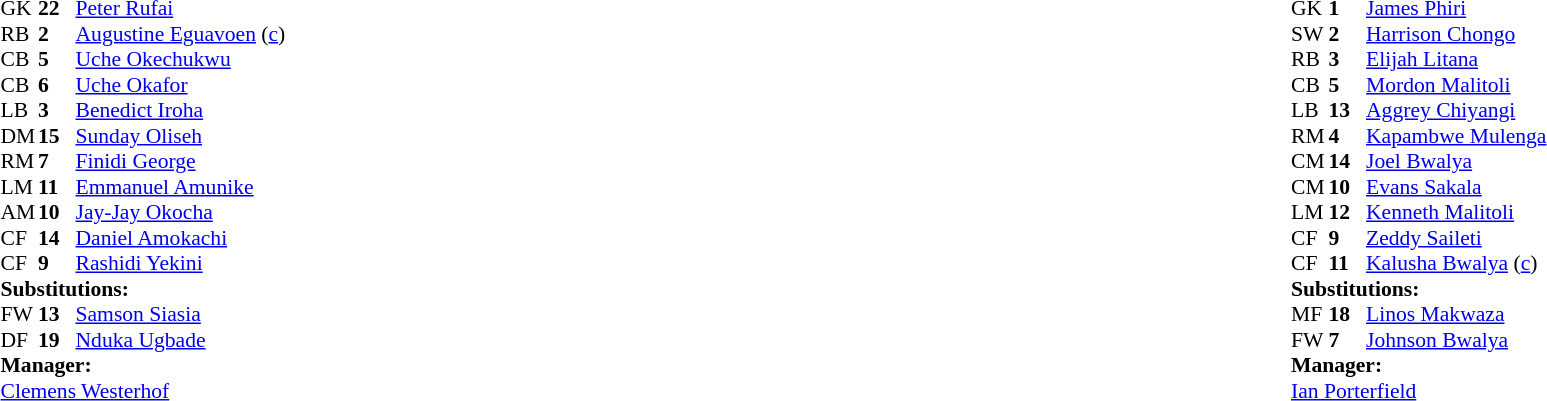<table width="100%">
<tr>
<td valign="top" width="50%"><br><table style="font-size: 90%" cellspacing="0" cellpadding="0">
<tr>
<th width="25"></th>
<th width="25"></th>
</tr>
<tr>
<td>GK</td>
<td><strong>22</strong></td>
<td><a href='#'>Peter Rufai</a></td>
</tr>
<tr>
<td>RB</td>
<td><strong>2</strong></td>
<td><a href='#'>Augustine Eguavoen</a> (<a href='#'>c</a>)</td>
<td></td>
</tr>
<tr>
<td>CB</td>
<td><strong>5</strong></td>
<td><a href='#'>Uche Okechukwu</a></td>
</tr>
<tr>
<td>CB</td>
<td><strong>6</strong></td>
<td><a href='#'>Uche Okafor</a></td>
</tr>
<tr>
<td>LB</td>
<td><strong>3</strong></td>
<td><a href='#'>Benedict Iroha</a></td>
<td></td>
</tr>
<tr>
<td>DM</td>
<td><strong>15</strong></td>
<td><a href='#'>Sunday Oliseh</a></td>
</tr>
<tr>
<td>RM</td>
<td><strong>7</strong></td>
<td><a href='#'>Finidi George</a></td>
<td></td>
<td></td>
</tr>
<tr>
<td>LM</td>
<td><strong>11</strong></td>
<td><a href='#'>Emmanuel Amunike</a></td>
</tr>
<tr>
<td>AM</td>
<td><strong>10</strong></td>
<td><a href='#'>Jay-Jay Okocha</a></td>
<td></td>
<td></td>
</tr>
<tr>
<td>CF</td>
<td><strong>14</strong></td>
<td><a href='#'>Daniel Amokachi</a></td>
</tr>
<tr>
<td>CF</td>
<td><strong>9</strong></td>
<td><a href='#'>Rashidi Yekini</a></td>
</tr>
<tr>
<td colspan=3><strong>Substitutions:</strong></td>
</tr>
<tr>
<td>FW</td>
<td><strong>13</strong></td>
<td><a href='#'>Samson Siasia</a></td>
<td></td>
<td></td>
</tr>
<tr>
<td>DF</td>
<td><strong>19</strong></td>
<td><a href='#'>Nduka Ugbade</a></td>
<td></td>
<td></td>
</tr>
<tr>
<td colspan=3><strong>Manager:</strong></td>
</tr>
<tr>
<td colspan=3> <a href='#'>Clemens Westerhof</a></td>
</tr>
</table>
</td>
<td valign="top"></td>
<td valign="top" width="50%"><br><table style="font-size: 90%" cellspacing="0" cellpadding="0"  align="center">
<tr>
<th width=25></th>
<th width=25></th>
</tr>
<tr>
<td>GK</td>
<td><strong>1</strong></td>
<td><a href='#'>James Phiri</a></td>
</tr>
<tr>
<td>SW</td>
<td><strong>2</strong></td>
<td><a href='#'>Harrison Chongo</a></td>
</tr>
<tr>
<td>RB</td>
<td><strong>3</strong></td>
<td><a href='#'>Elijah Litana</a></td>
<td></td>
</tr>
<tr>
<td>CB</td>
<td><strong>5</strong></td>
<td><a href='#'>Mordon Malitoli</a></td>
<td></td>
</tr>
<tr>
<td>LB</td>
<td><strong>13</strong></td>
<td><a href='#'>Aggrey Chiyangi</a></td>
</tr>
<tr>
<td>RM</td>
<td><strong>4</strong></td>
<td><a href='#'>Kapambwe Mulenga</a></td>
<td></td>
<td></td>
</tr>
<tr>
<td>CM</td>
<td><strong>14</strong></td>
<td><a href='#'>Joel Bwalya</a></td>
</tr>
<tr>
<td>CM</td>
<td><strong>10</strong></td>
<td><a href='#'>Evans Sakala</a></td>
</tr>
<tr>
<td>LM</td>
<td><strong>12</strong></td>
<td><a href='#'>Kenneth Malitoli</a></td>
</tr>
<tr>
<td>CF</td>
<td><strong>9</strong></td>
<td><a href='#'>Zeddy Saileti</a></td>
</tr>
<tr>
<td>CF</td>
<td><strong>11</strong></td>
<td><a href='#'>Kalusha Bwalya</a> (<a href='#'>c</a>)</td>
<td></td>
<td></td>
</tr>
<tr>
<td colspan=3><strong>Substitutions:</strong></td>
</tr>
<tr>
<td>MF</td>
<td><strong>18</strong></td>
<td><a href='#'>Linos Makwaza</a></td>
<td></td>
<td></td>
</tr>
<tr>
<td>FW</td>
<td><strong>7</strong></td>
<td><a href='#'>Johnson Bwalya</a></td>
<td></td>
<td></td>
</tr>
<tr>
<td colspan=3><strong>Manager:</strong></td>
</tr>
<tr>
<td colspan=3> <a href='#'>Ian Porterfield</a></td>
</tr>
</table>
</td>
</tr>
</table>
